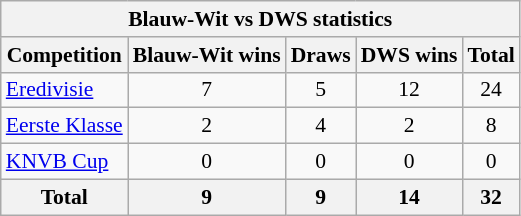<table class="wikitable" style="font-size: 90%">
<tr>
<th colspan="5">Blauw-Wit vs DWS statistics<br></th>
</tr>
<tr>
<th>Competition</th>
<th>Blauw-Wit wins</th>
<th>Draws</th>
<th>DWS wins</th>
<th>Total</th>
</tr>
<tr>
<td><a href='#'>Eredivisie</a></td>
<td style="text-align: center">7</td>
<td style="text-align: center">5</td>
<td style="text-align: center">12</td>
<td style="text-align: center">24</td>
</tr>
<tr>
<td><a href='#'>Eerste Klasse</a></td>
<td style="text-align: center">2</td>
<td style="text-align: center">4</td>
<td style="text-align: center">2</td>
<td style="text-align: center">8</td>
</tr>
<tr>
<td><a href='#'>KNVB Cup</a></td>
<td style="text-align: center">0</td>
<td style="text-align: center">0</td>
<td style="text-align: center">0</td>
<td style="text-align: center">0</td>
</tr>
<tr>
<th>Total</th>
<th>9</th>
<th>9</th>
<th>14</th>
<th>32</th>
</tr>
</table>
